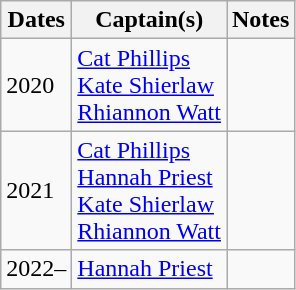<table class="wikitable">
<tr>
<th>Dates</th>
<th>Captain(s)</th>
<th>Notes</th>
</tr>
<tr>
<td>2020</td>
<td><a href='#'>Cat Phillips</a><br><a href='#'>Kate Shierlaw</a><br><a href='#'>Rhiannon Watt</a></td>
<td></td>
</tr>
<tr>
<td>2021</td>
<td><a href='#'>Cat Phillips</a><br><a href='#'>Hannah Priest</a><br><a href='#'>Kate Shierlaw</a><br><a href='#'>Rhiannon Watt</a></td>
<td></td>
</tr>
<tr>
<td>2022–</td>
<td><a href='#'>Hannah Priest</a></td>
<td></td>
</tr>
</table>
